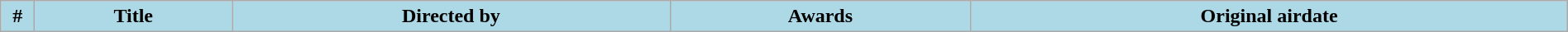<table class="wikitable plainrowheaders" style="width:100%; margin:auto;">
<tr>
<th style="background-color:#ADD8E6; width:20px;">#</th>
<th style="background-color:#ADD8E6;">Title</th>
<th style="background-color:#ADD8E6;">Directed by</th>
<th style="background-color:#ADD8E6;">Awards</th>
<th style="background-color:#ADD8E6;">Original airdate<br>






</th>
</tr>
</table>
